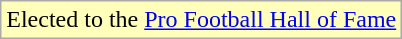<table class="wikitable">
<tr>
<td style="background:#ffb">Elected to the <a href='#'>Pro Football Hall of Fame</a></td>
</tr>
</table>
